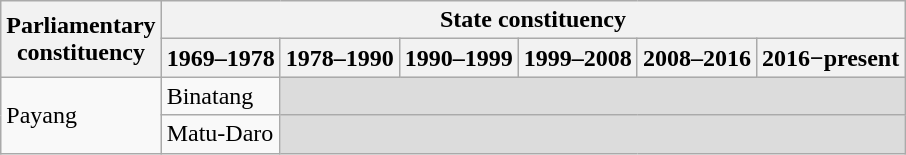<table class="wikitable">
<tr>
<th rowspan="2">Parliamentary<br>constituency</th>
<th colspan="6">State constituency</th>
</tr>
<tr>
<th>1969–1978</th>
<th>1978–1990</th>
<th>1990–1999</th>
<th>1999–2008</th>
<th>2008–2016</th>
<th>2016−present</th>
</tr>
<tr>
<td rowspan="2">Payang</td>
<td>Binatang</td>
<td colspan="5" bgcolor="dcdcdc"></td>
</tr>
<tr>
<td>Matu-Daro</td>
<td colspan="5" bgcolor="dcdcdc"></td>
</tr>
</table>
